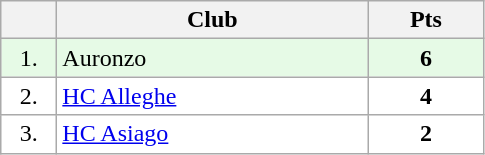<table class="wikitable">
<tr>
<th width="30"></th>
<th width="200">Club</th>
<th width="70">Pts</th>
</tr>
<tr bgcolor="#e6fae6" align="center">
<td>1.</td>
<td align="left">Auronzo</td>
<td><strong>6</strong></td>
</tr>
<tr bgcolor="#FFFFFF" align="center">
<td>2.</td>
<td align="left"><a href='#'>HC Alleghe</a></td>
<td><strong>4</strong></td>
</tr>
<tr bgcolor="#FFFFFF" align="center">
<td>3.</td>
<td align="left"><a href='#'>HC Asiago</a></td>
<td><strong>2</strong></td>
</tr>
</table>
